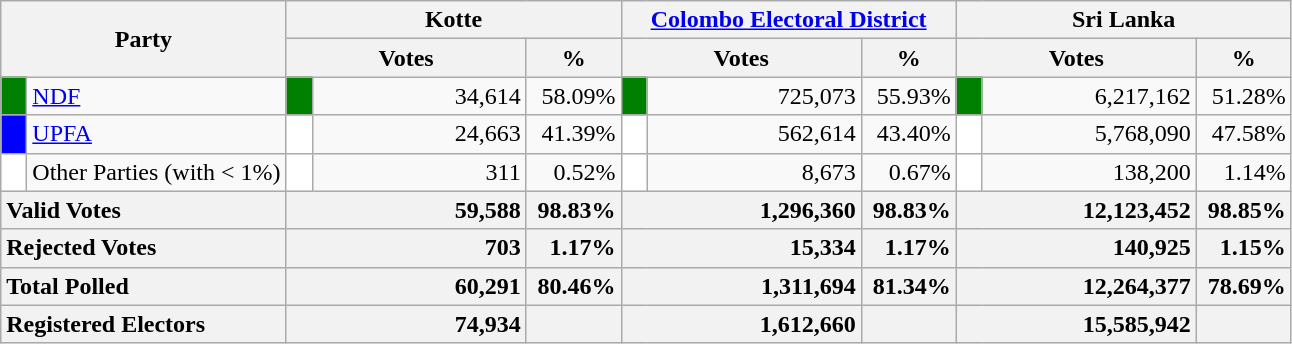<table class="wikitable">
<tr>
<th colspan="2" width="144px"rowspan="2">Party</th>
<th colspan="3" width="216px">Kotte</th>
<th colspan="3" width="216px"><a href='#'>Colombo Electoral District</a></th>
<th colspan="3" width="216px">Sri Lanka</th>
</tr>
<tr>
<th colspan="2" width="144px">Votes</th>
<th>%</th>
<th colspan="2" width="144px">Votes</th>
<th>%</th>
<th colspan="2" width="144px">Votes</th>
<th>%</th>
</tr>
<tr>
<td style="background-color:green;" width="10px"></td>
<td style="text-align:left;"><a href='#'>NDF</a></td>
<td style="background-color:green;" width="10px"></td>
<td style="text-align:right;">34,614</td>
<td style="text-align:right;">58.09%</td>
<td style="background-color:green;" width="10px"></td>
<td style="text-align:right;">725,073</td>
<td style="text-align:right;">55.93%</td>
<td style="background-color:green;" width="10px"></td>
<td style="text-align:right;">6,217,162</td>
<td style="text-align:right;">51.28%</td>
</tr>
<tr>
<td style="background-color:blue;" width="10px"></td>
<td style="text-align:left;"><a href='#'>UPFA</a></td>
<td style="background-color:white;" width="10px"></td>
<td style="text-align:right;">24,663</td>
<td style="text-align:right;">41.39%</td>
<td style="background-color:white;" width="10px"></td>
<td style="text-align:right;">562,614</td>
<td style="text-align:right;">43.40%</td>
<td style="background-color:white;" width="10px"></td>
<td style="text-align:right;">5,768,090</td>
<td style="text-align:right;">47.58%</td>
</tr>
<tr>
<td style="background-color:white;" width="10px"></td>
<td style="text-align:left;">Other Parties (with < 1%)</td>
<td style="background-color:white;" width="10px"></td>
<td style="text-align:right;">311</td>
<td style="text-align:right;">0.52%</td>
<td style="background-color:white;" width="10px"></td>
<td style="text-align:right;">8,673</td>
<td style="text-align:right;">0.67%</td>
<td style="background-color:white;" width="10px"></td>
<td style="text-align:right;">138,200</td>
<td style="text-align:right;">1.14%</td>
</tr>
<tr>
<th colspan="2" width="144px"style="text-align:left;">Valid Votes</th>
<th style="text-align:right;"colspan="2" width="144px">59,588</th>
<th style="text-align:right;">98.83%</th>
<th style="text-align:right;"colspan="2" width="144px">1,296,360</th>
<th style="text-align:right;">98.83%</th>
<th style="text-align:right;"colspan="2" width="144px">12,123,452</th>
<th style="text-align:right;">98.85%</th>
</tr>
<tr>
<th colspan="2" width="144px"style="text-align:left;">Rejected Votes</th>
<th style="text-align:right;"colspan="2" width="144px">703</th>
<th style="text-align:right;">1.17%</th>
<th style="text-align:right;"colspan="2" width="144px">15,334</th>
<th style="text-align:right;">1.17%</th>
<th style="text-align:right;"colspan="2" width="144px">140,925</th>
<th style="text-align:right;">1.15%</th>
</tr>
<tr>
<th colspan="2" width="144px"style="text-align:left;">Total Polled</th>
<th style="text-align:right;"colspan="2" width="144px">60,291</th>
<th style="text-align:right;">80.46%</th>
<th style="text-align:right;"colspan="2" width="144px">1,311,694</th>
<th style="text-align:right;">81.34%</th>
<th style="text-align:right;"colspan="2" width="144px">12,264,377</th>
<th style="text-align:right;">78.69%</th>
</tr>
<tr>
<th colspan="2" width="144px"style="text-align:left;">Registered Electors</th>
<th style="text-align:right;"colspan="2" width="144px">74,934</th>
<th></th>
<th style="text-align:right;"colspan="2" width="144px">1,612,660</th>
<th></th>
<th style="text-align:right;"colspan="2" width="144px">15,585,942</th>
<th></th>
</tr>
</table>
